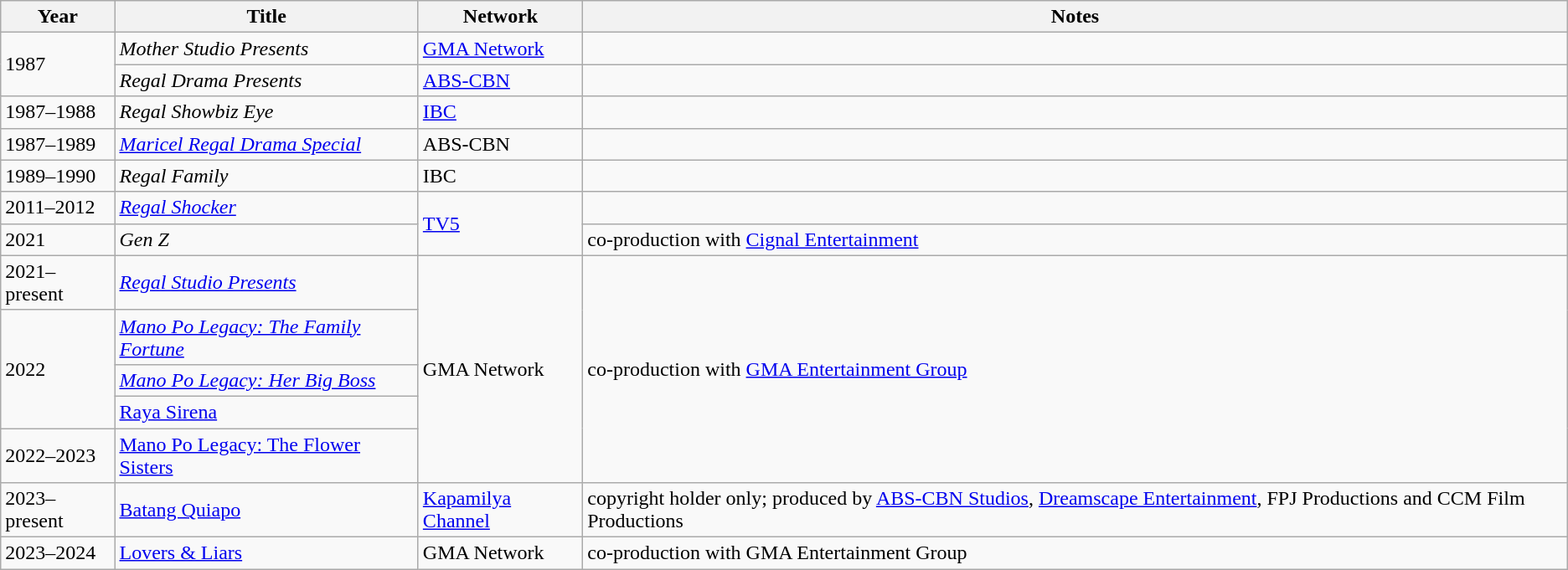<table class="wikitable">
<tr>
<th>Year</th>
<th>Title</th>
<th>Network</th>
<th>Notes</th>
</tr>
<tr>
<td rowspan="2">1987</td>
<td><em>Mother Studio Presents</em></td>
<td><a href='#'>GMA Network</a></td>
<td></td>
</tr>
<tr>
<td><em>Regal Drama Presents</em></td>
<td><a href='#'>ABS-CBN</a></td>
<td></td>
</tr>
<tr>
<td>1987–1988</td>
<td><em>Regal Showbiz Eye</em></td>
<td><a href='#'>IBC</a></td>
<td></td>
</tr>
<tr>
<td>1987–1989</td>
<td><em><a href='#'>Maricel Regal Drama Special</a></em></td>
<td>ABS-CBN</td>
<td></td>
</tr>
<tr>
<td>1989–1990</td>
<td><em>Regal Family</em></td>
<td>IBC</td>
<td></td>
</tr>
<tr>
<td>2011–2012</td>
<td><em><a href='#'>Regal Shocker</a></em></td>
<td rowspan="2"><a href='#'>TV5</a></td>
<td></td>
</tr>
<tr>
<td>2021</td>
<td><em>Gen Z</em></td>
<td>co-production with <a href='#'>Cignal Entertainment</a></td>
</tr>
<tr>
<td>2021–present</td>
<td><em><a href='#'>Regal Studio Presents</a></em></td>
<td rowspan="5">GMA Network</td>
<td rowspan="5">co-production with <a href='#'>GMA Entertainment Group</a></td>
</tr>
<tr>
<td rowspan="3">2022</td>
<td><em><a href='#'>Mano Po Legacy: The Family Fortune</a></em></td>
</tr>
<tr>
<td><em><a href='#'>Mano Po Legacy: Her Big Boss</a></td>
</tr>
<tr>
<td></em><a href='#'>Raya Sirena</a><em></td>
</tr>
<tr>
<td>2022–2023</td>
<td></em><a href='#'>Mano Po Legacy: The Flower Sisters</a><em></td>
</tr>
<tr>
<td>2023–present</td>
<td></em><a href='#'>Batang Quiapo</a><em></td>
<td><a href='#'>Kapamilya Channel</a></td>
<td>copyright holder only; produced by <a href='#'>ABS-CBN Studios</a>, <a href='#'>Dreamscape Entertainment</a>, FPJ Productions and CCM Film Productions</td>
</tr>
<tr>
<td>2023–2024</td>
<td></em><a href='#'>Lovers & Liars</a><em></td>
<td>GMA Network</td>
<td>co-production with GMA Entertainment Group</td>
</tr>
</table>
